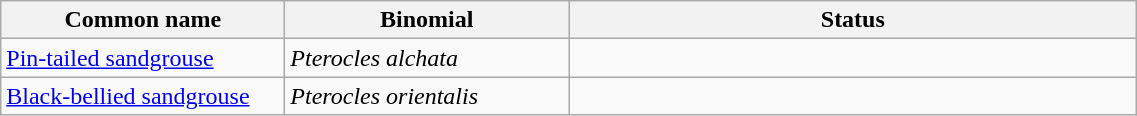<table width=60% class="wikitable">
<tr>
<th width=15%>Common name</th>
<th width=15%>Binomial</th>
<th width=30%>Status</th>
</tr>
<tr>
<td><a href='#'>Pin-tailed sandgrouse</a></td>
<td><em>Pterocles alchata</em></td>
<td></td>
</tr>
<tr>
<td><a href='#'>Black-bellied sandgrouse</a></td>
<td><em>Pterocles orientalis</em></td>
<td></td>
</tr>
</table>
